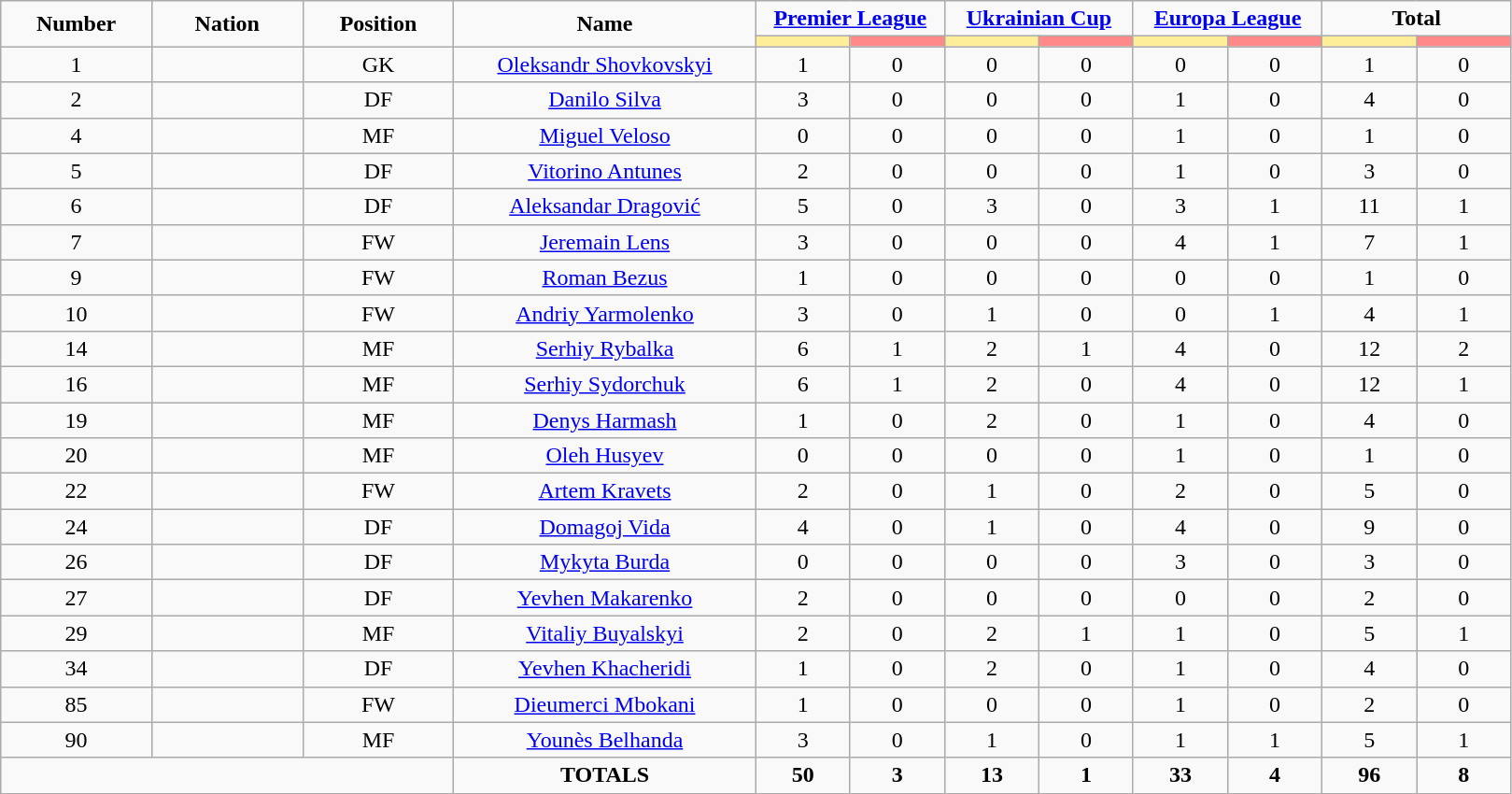<table class="wikitable" style="font-size: 100%; text-align: center;">
<tr>
<td rowspan="2" width="10%" align="center"><strong>Number</strong></td>
<td rowspan="2" width="10%" align="center"><strong>Nation</strong></td>
<td rowspan="2" width="10%" align="center"><strong>Position</strong></td>
<td rowspan="2" width="20%" align="center"><strong>Name</strong></td>
<td colspan="2" align="center"><strong><a href='#'>Premier League</a></strong></td>
<td colspan="2" align="center"><strong><a href='#'>Ukrainian Cup</a></strong></td>
<td colspan="2" align="center"><strong><a href='#'>Europa League</a></strong></td>
<td colspan="2" align="center"><strong>Total</strong></td>
</tr>
<tr>
<th width=60 style="background: #FFEE99"></th>
<th width=60 style="background: #FF8888"></th>
<th width=60 style="background: #FFEE99"></th>
<th width=60 style="background: #FF8888"></th>
<th width=60 style="background: #FFEE99"></th>
<th width=60 style="background: #FF8888"></th>
<th width=60 style="background: #FFEE99"></th>
<th width=60 style="background: #FF8888"></th>
</tr>
<tr>
<td>1</td>
<td></td>
<td>GK</td>
<td><a href='#'>Oleksandr Shovkovskyi</a></td>
<td>1</td>
<td>0</td>
<td>0</td>
<td>0</td>
<td>0</td>
<td>0</td>
<td>1</td>
<td>0</td>
</tr>
<tr>
<td>2</td>
<td></td>
<td>DF</td>
<td><a href='#'>Danilo Silva</a></td>
<td>3</td>
<td>0</td>
<td>0</td>
<td>0</td>
<td>1</td>
<td>0</td>
<td>4</td>
<td>0</td>
</tr>
<tr>
<td>4</td>
<td></td>
<td>MF</td>
<td><a href='#'>Miguel Veloso</a></td>
<td>0</td>
<td>0</td>
<td>0</td>
<td>0</td>
<td>1</td>
<td>0</td>
<td>1</td>
<td>0</td>
</tr>
<tr>
<td>5</td>
<td></td>
<td>DF</td>
<td><a href='#'>Vitorino Antunes</a></td>
<td>2</td>
<td>0</td>
<td>0</td>
<td>0</td>
<td>1</td>
<td>0</td>
<td>3</td>
<td>0</td>
</tr>
<tr>
<td>6</td>
<td></td>
<td>DF</td>
<td><a href='#'>Aleksandar Dragović</a></td>
<td>5</td>
<td>0</td>
<td>3</td>
<td>0</td>
<td>3</td>
<td>1</td>
<td>11</td>
<td>1</td>
</tr>
<tr>
<td>7</td>
<td></td>
<td>FW</td>
<td><a href='#'>Jeremain Lens</a></td>
<td>3</td>
<td>0</td>
<td>0</td>
<td>0</td>
<td>4</td>
<td>1</td>
<td>7</td>
<td>1</td>
</tr>
<tr>
<td>9</td>
<td></td>
<td>FW</td>
<td><a href='#'>Roman Bezus</a></td>
<td>1</td>
<td>0</td>
<td>0</td>
<td>0</td>
<td>0</td>
<td>0</td>
<td>1</td>
<td>0</td>
</tr>
<tr>
<td>10</td>
<td></td>
<td>FW</td>
<td><a href='#'>Andriy Yarmolenko</a></td>
<td>3</td>
<td>0</td>
<td>1</td>
<td>0</td>
<td>0</td>
<td>1</td>
<td>4</td>
<td>1</td>
</tr>
<tr>
<td>14</td>
<td></td>
<td>MF</td>
<td><a href='#'>Serhiy Rybalka</a></td>
<td>6</td>
<td>1</td>
<td>2</td>
<td>1</td>
<td>4</td>
<td>0</td>
<td>12</td>
<td>2</td>
</tr>
<tr>
<td>16</td>
<td></td>
<td>MF</td>
<td><a href='#'>Serhiy Sydorchuk</a></td>
<td>6</td>
<td>1</td>
<td>2</td>
<td>0</td>
<td>4</td>
<td>0</td>
<td>12</td>
<td>1</td>
</tr>
<tr>
<td>19</td>
<td></td>
<td>MF</td>
<td><a href='#'>Denys Harmash</a></td>
<td>1</td>
<td>0</td>
<td>2</td>
<td>0</td>
<td>1</td>
<td>0</td>
<td>4</td>
<td>0</td>
</tr>
<tr>
<td>20</td>
<td></td>
<td>MF</td>
<td><a href='#'>Oleh Husyev</a></td>
<td>0</td>
<td>0</td>
<td>0</td>
<td>0</td>
<td>1</td>
<td>0</td>
<td>1</td>
<td>0</td>
</tr>
<tr>
<td>22</td>
<td></td>
<td>FW</td>
<td><a href='#'>Artem Kravets</a></td>
<td>2</td>
<td>0</td>
<td>1</td>
<td>0</td>
<td>2</td>
<td>0</td>
<td>5</td>
<td>0</td>
</tr>
<tr>
<td>24</td>
<td></td>
<td>DF</td>
<td><a href='#'>Domagoj Vida</a></td>
<td>4</td>
<td>0</td>
<td>1</td>
<td>0</td>
<td>4</td>
<td>0</td>
<td>9</td>
<td>0</td>
</tr>
<tr>
<td>26</td>
<td></td>
<td>DF</td>
<td><a href='#'>Mykyta Burda</a></td>
<td>0</td>
<td>0</td>
<td>0</td>
<td>0</td>
<td>3</td>
<td>0</td>
<td>3</td>
<td>0</td>
</tr>
<tr>
<td>27</td>
<td></td>
<td>DF</td>
<td><a href='#'>Yevhen Makarenko</a></td>
<td>2</td>
<td>0</td>
<td>0</td>
<td>0</td>
<td>0</td>
<td>0</td>
<td>2</td>
<td>0</td>
</tr>
<tr>
<td>29</td>
<td></td>
<td>MF</td>
<td><a href='#'>Vitaliy Buyalskyi</a></td>
<td>2</td>
<td>0</td>
<td>2</td>
<td>1</td>
<td>1</td>
<td>0</td>
<td>5</td>
<td>1</td>
</tr>
<tr>
<td>34</td>
<td></td>
<td>DF</td>
<td><a href='#'>Yevhen Khacheridi</a></td>
<td>1</td>
<td>0</td>
<td>2</td>
<td>0</td>
<td>1</td>
<td>0</td>
<td>4</td>
<td>0</td>
</tr>
<tr>
<td>85</td>
<td></td>
<td>FW</td>
<td><a href='#'>Dieumerci Mbokani</a></td>
<td>1</td>
<td>0</td>
<td>0</td>
<td>0</td>
<td>1</td>
<td>0</td>
<td>2</td>
<td>0</td>
</tr>
<tr>
<td>90</td>
<td></td>
<td>MF</td>
<td><a href='#'>Younès Belhanda</a></td>
<td>3</td>
<td>0</td>
<td>1</td>
<td>0</td>
<td>1</td>
<td>1</td>
<td>5</td>
<td>1</td>
</tr>
<tr>
<td colspan="3"></td>
<td><strong>TOTALS</strong></td>
<td><strong>50</strong></td>
<td><strong>3</strong></td>
<td><strong>13</strong></td>
<td><strong>1</strong></td>
<td><strong>33</strong></td>
<td><strong>4</strong></td>
<td><strong>96</strong></td>
<td><strong>8</strong></td>
</tr>
</table>
